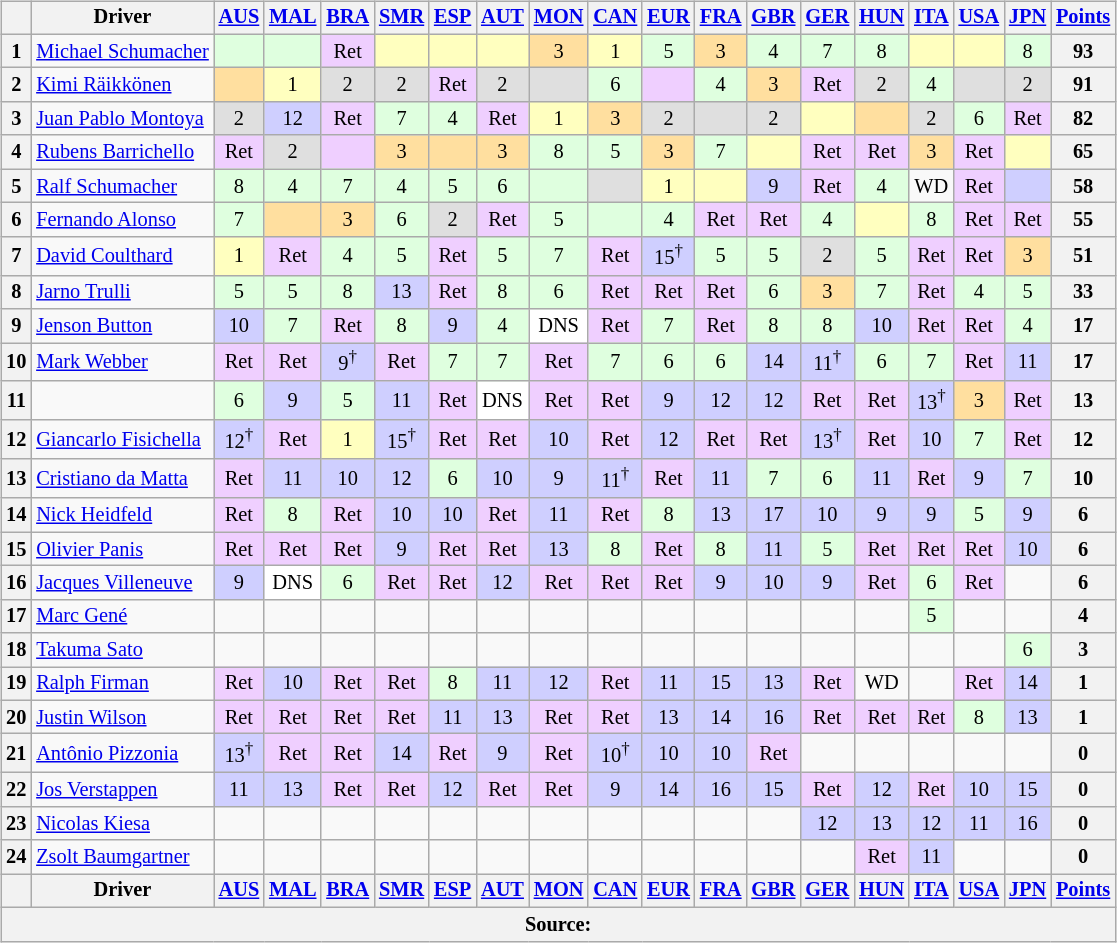<table>
<tr valign="top">
<td><br><table class="wikitable" style="font-size: 85%; text-align:center;">
<tr valign="top">
<th valign="middle"></th>
<th valign="middle">Driver</th>
<th><a href='#'>AUS</a><br></th>
<th><a href='#'>MAL</a><br></th>
<th><a href='#'>BRA</a><br></th>
<th><a href='#'>SMR</a><br></th>
<th><a href='#'>ESP</a><br></th>
<th><a href='#'>AUT</a><br></th>
<th><a href='#'>MON</a><br></th>
<th><a href='#'>CAN</a><br></th>
<th><a href='#'>EUR</a><br></th>
<th><a href='#'>FRA</a><br></th>
<th><a href='#'>GBR</a><br></th>
<th><a href='#'>GER</a><br></th>
<th><a href='#'>HUN</a><br></th>
<th><a href='#'>ITA</a><br></th>
<th><a href='#'>USA</a><br></th>
<th><a href='#'>JPN</a><br></th>
<th valign="middle"><a href='#'>Points</a></th>
</tr>
<tr>
<th>1</th>
<td align="left"> <a href='#'>Michael Schumacher</a></td>
<td style="background:#DFFFDF;"></td>
<td style="background:#DFFFDF;"></td>
<td style="background:#EFCFFF;">Ret</td>
<td style="background:#FFFFBF;"></td>
<td style="background:#FFFFBF;"></td>
<td style="background:#FFFFBF;"></td>
<td style="background:#FFDF9F;">3</td>
<td style="background:#FFFFBF;">1</td>
<td style="background:#DFFFDF;">5</td>
<td style="background:#FFDF9F;">3</td>
<td style="background:#DFFFDF;">4</td>
<td style="background:#DFFFDF;">7</td>
<td style="background:#DFFFDF;">8</td>
<td style="background:#FFFFBF;"></td>
<td style="background:#FFFFBF;"></td>
<td style="background:#DFFFDF;">8</td>
<th>93</th>
</tr>
<tr>
<th>2</th>
<td align="left"> <a href='#'>Kimi Räikkönen</a></td>
<td style="background:#FFDF9F;"></td>
<td style="background:#FFFFBF;">1</td>
<td style="background:#DFDFDF;">2</td>
<td style="background:#DFDFDF;">2</td>
<td style="background:#EFCFFF;">Ret</td>
<td style="background:#DFDFDF;">2</td>
<td style="background:#DFDFDF;"></td>
<td style="background:#DFFFDF;">6</td>
<td style="background:#EFCFFF;"></td>
<td style="background:#DFFFDF;">4</td>
<td style="background:#FFDF9F;">3</td>
<td style="background:#EFCFFF;">Ret</td>
<td style="background:#DFDFDF;">2</td>
<td style="background:#DFFFDF;">4</td>
<td style="background:#DFDFDF;"></td>
<td style="background:#DFDFDF;">2</td>
<th>91</th>
</tr>
<tr>
<th>3</th>
<td align="left"> <a href='#'>Juan Pablo Montoya</a></td>
<td style="background:#DFDFDF;">2</td>
<td style="background:#CFCFFF;">12</td>
<td style="background:#EFCFFF;">Ret</td>
<td style="background:#DFFFDF;">7</td>
<td style="background:#DFFFDF;">4</td>
<td style="background:#EFCFFF;">Ret</td>
<td style="background:#FFFFBF;">1</td>
<td style="background:#FFDF9F;">3</td>
<td style="background:#DFDFDF;">2</td>
<td style="background:#DFDFDF;"></td>
<td style="background:#DFDFDF;">2</td>
<td style="background:#FFFFBF;"></td>
<td style="background:#FFDF9F;"></td>
<td style="background:#DFDFDF;">2</td>
<td style="background:#DFFFDF;">6</td>
<td style="background:#EFCFFF;">Ret</td>
<th>82</th>
</tr>
<tr>
<th>4</th>
<td align="left"> <a href='#'>Rubens Barrichello</a></td>
<td style="background:#EFCFFF;">Ret</td>
<td style="background:#DFDFDF;">2</td>
<td style="background:#EFCFFF;"></td>
<td style="background:#FFDF9F;">3</td>
<td style="background:#FFDF9F;"></td>
<td style="background:#FFDF9F;">3</td>
<td style="background:#DFFFDF;">8</td>
<td style="background:#DFFFDF;">5</td>
<td style="background:#FFDF9F;">3</td>
<td style="background:#DFFFDF;">7</td>
<td style="background:#FFFFBF;"></td>
<td style="background:#EFCFFF;">Ret</td>
<td style="background:#EFCFFF;">Ret</td>
<td style="background:#FFDF9F;">3</td>
<td style="background:#EFCFFF;">Ret</td>
<td style="background:#FFFFBF;"></td>
<th>65</th>
</tr>
<tr>
<th>5</th>
<td align="left"> <a href='#'>Ralf Schumacher</a></td>
<td style="background:#DFFFDF;">8</td>
<td style="background:#DFFFDF;">4</td>
<td style="background:#DFFFDF;">7</td>
<td style="background:#DFFFDF;">4</td>
<td style="background:#DFFFDF;">5</td>
<td style="background:#DFFFDF;">6</td>
<td style="background:#DFFFDF;"></td>
<td style="background:#DFDFDF;"></td>
<td style="background:#FFFFBF;">1</td>
<td style="background:#FFFFBF;"></td>
<td style="background:#CFCFFF;">9</td>
<td style="background:#EFCFFF;">Ret</td>
<td style="background:#DFFFDF;">4</td>
<td>WD</td>
<td style="background:#EFCFFF;">Ret</td>
<td style="background:#CFCFFF;"></td>
<th>58</th>
</tr>
<tr>
<th>6</th>
<td align="left"> <a href='#'>Fernando Alonso</a></td>
<td style="background:#DFFFDF;">7</td>
<td style="background:#FFDF9F;"></td>
<td style="background:#FFDF9F;">3</td>
<td style="background:#DFFFDF;">6</td>
<td style="background:#DFDFDF;">2</td>
<td style="background:#EFCFFF;">Ret</td>
<td style="background:#DFFFDF;">5</td>
<td style="background:#DFFFDF;"></td>
<td style="background:#DFFFDF;">4</td>
<td style="background:#EFCFFF;">Ret</td>
<td style="background:#EFCFFF;">Ret</td>
<td style="background:#DFFFDF;">4</td>
<td style="background:#FFFFBF;"></td>
<td style="background:#DFFFDF;">8</td>
<td style="background:#EFCFFF;">Ret</td>
<td style="background:#EFCFFF;">Ret</td>
<th>55</th>
</tr>
<tr>
<th>7</th>
<td align="left"> <a href='#'>David Coulthard</a></td>
<td style="background:#FFFFBF;">1</td>
<td style="background:#EFCFFF;">Ret</td>
<td style="background:#DFFFDF;">4</td>
<td style="background:#DFFFDF;">5</td>
<td style="background:#EFCFFF;">Ret</td>
<td style="background:#DFFFDF;">5</td>
<td style="background:#DFFFDF;">7</td>
<td style="background:#EFCFFF;">Ret</td>
<td style="background:#CFCFFF;">15<sup>†</sup></td>
<td style="background:#DFFFDF;">5</td>
<td style="background:#DFFFDF;">5</td>
<td style="background:#DFDFDF;">2</td>
<td style="background:#DFFFDF;">5</td>
<td style="background:#EFCFFF;">Ret</td>
<td style="background:#EFCFFF;">Ret</td>
<td style="background:#FFDF9F;">3</td>
<th>51</th>
</tr>
<tr>
<th>8</th>
<td align="left"> <a href='#'>Jarno Trulli</a></td>
<td style="background:#DFFFDF;">5</td>
<td style="background:#DFFFDF;">5</td>
<td style="background:#DFFFDF;">8</td>
<td style="background:#CFCFFF;">13</td>
<td style="background:#EFCFFF;">Ret</td>
<td style="background:#DFFFDF;">8</td>
<td style="background:#DFFFDF;">6</td>
<td style="background:#EFCFFF;">Ret</td>
<td style="background:#EFCFFF;">Ret</td>
<td style="background:#EFCFFF;">Ret</td>
<td style="background:#DFFFDF;">6</td>
<td style="background:#FFDF9F;">3</td>
<td style="background:#DFFFDF;">7</td>
<td style="background:#EFCFFF;">Ret</td>
<td style="background:#DFFFDF;">4</td>
<td style="background:#DFFFDF;">5</td>
<th>33</th>
</tr>
<tr>
<th>9</th>
<td align="left"> <a href='#'>Jenson Button</a></td>
<td style="background:#CFCFFF;">10</td>
<td style="background:#DFFFDF;">7</td>
<td style="background:#EFCFFF;">Ret</td>
<td style="background:#DFFFDF;">8</td>
<td style="background:#CFCFFF;">9</td>
<td style="background:#DFFFDF;">4</td>
<td style="background:#ffffff;">DNS</td>
<td style="background:#EFCFFF;">Ret</td>
<td style="background:#DFFFDF;">7</td>
<td style="background:#EFCFFF;">Ret</td>
<td style="background:#DFFFDF;">8</td>
<td style="background:#DFFFDF;">8</td>
<td style="background:#CFCFFF;">10</td>
<td style="background:#EFCFFF;">Ret</td>
<td style="background:#EFCFFF;">Ret</td>
<td style="background:#DFFFDF;">4</td>
<th>17</th>
</tr>
<tr>
<th>10</th>
<td align="left"> <a href='#'>Mark Webber</a></td>
<td style="background:#EFCFFF;">Ret</td>
<td style="background:#EFCFFF;">Ret</td>
<td style="background:#CFCFFF;">9<sup>†</sup></td>
<td style="background:#EFCFFF;">Ret</td>
<td style="background:#DFFFDF;">7</td>
<td style="background:#DFFFDF;">7</td>
<td style="background:#EFCFFF;">Ret</td>
<td style="background:#DFFFDF;">7</td>
<td style="background:#DFFFDF;">6</td>
<td style="background:#DFFFDF;">6</td>
<td style="background:#CFCFFF;">14</td>
<td style="background:#CFCFFF;">11<sup>†</sup></td>
<td style="background:#DFFFDF;">6</td>
<td style="background:#DFFFDF;">7</td>
<td style="background:#EFCFFF;">Ret</td>
<td style="background:#CFCFFF;">11</td>
<th>17</th>
</tr>
<tr>
<th>11</th>
<td align="left"></td>
<td style="background:#DFFFDF;">6</td>
<td style="background:#CFCFFF;">9</td>
<td style="background:#DFFFDF;">5</td>
<td style="background:#CFCFFF;">11</td>
<td style="background:#EFCFFF;">Ret</td>
<td style="background:#FFFFFF;">DNS</td>
<td style="background:#EFCFFF;">Ret</td>
<td style="background:#EFCFFF;">Ret</td>
<td style="background:#CFCFFF;">9</td>
<td style="background:#CFCFFF;">12</td>
<td style="background:#CFCFFF;">12</td>
<td style="background:#EFCFFF;">Ret</td>
<td style="background:#EFCFFF;">Ret</td>
<td style="background:#CFCFFF;">13<sup>†</sup></td>
<td style="background:#FFDF9F;">3</td>
<td style="background:#EFCFFF;">Ret</td>
<th>13</th>
</tr>
<tr>
<th>12</th>
<td align="left"> <a href='#'>Giancarlo Fisichella</a></td>
<td style="background:#CFCFFF;">12<sup>†</sup></td>
<td style="background:#EFCFFF;">Ret</td>
<td style="background:#FFFFBF;">1</td>
<td style="background:#CFCFFF;">15<sup>†</sup></td>
<td style="background:#EFCFFF;">Ret</td>
<td style="background:#EFCFFF;">Ret</td>
<td style="background:#CFCFFF;">10</td>
<td style="background:#EFCFFF;">Ret</td>
<td style="background:#CFCFFF;">12</td>
<td style="background:#EFCFFF;">Ret</td>
<td style="background:#EFCFFF;">Ret</td>
<td style="background:#CFCFFF;">13<sup>†</sup></td>
<td style="background:#EFCFFF;">Ret</td>
<td style="background:#CFCFFF;">10</td>
<td style="background:#DFFFDF;">7</td>
<td style="background:#EFCFFF;">Ret</td>
<th>12</th>
</tr>
<tr>
<th>13</th>
<td align="left"> <a href='#'>Cristiano da Matta</a></td>
<td style="background:#EFCFFF;">Ret</td>
<td style="background:#CFCFFF;">11</td>
<td style="background:#CFCFFF;">10</td>
<td style="background:#CFCFFF;">12</td>
<td style="background:#DFFFDF;">6</td>
<td style="background:#CFCFFF;">10</td>
<td style="background:#CFCFFF;">9</td>
<td style="background:#CFCFFF;">11<sup>†</sup></td>
<td style="background:#EFCFFF;">Ret</td>
<td style="background:#CFCFFF;">11</td>
<td style="background:#DFFFDF;">7</td>
<td style="background:#DFFFDF;">6</td>
<td style="background:#CFCFFF;">11</td>
<td style="background:#EFCFFF;">Ret</td>
<td style="background:#CFCFFF;">9</td>
<td style="background:#DFFFDF;">7</td>
<th>10</th>
</tr>
<tr>
<th>14</th>
<td align="left"> <a href='#'>Nick Heidfeld</a></td>
<td style="background:#EFCFFF;">Ret</td>
<td style="background:#DFFFDF;">8</td>
<td style="background:#EFCFFF;">Ret</td>
<td style="background:#CFCFFF;">10</td>
<td style="background:#CFCFFF;">10</td>
<td style="background:#EFCFFF;">Ret</td>
<td style="background:#CFCFFF;">11</td>
<td style="background:#EFCFFF;">Ret</td>
<td style="background:#DFFFDF;">8</td>
<td style="background:#CFCFFF;">13</td>
<td style="background:#CFCFFF;">17</td>
<td style="background:#CFCFFF;">10</td>
<td style="background:#CFCFFF;">9</td>
<td style="background:#CFCFFF;">9</td>
<td style="background:#DFFFDF;">5</td>
<td style="background:#CFCFFF;">9</td>
<th>6</th>
</tr>
<tr>
<th>15</th>
<td align="left"> <a href='#'>Olivier Panis</a></td>
<td style="background:#EFCFFF;">Ret</td>
<td style="background:#EFCFFF;">Ret</td>
<td style="background:#EFCFFF;">Ret</td>
<td style="background:#CFCFFF;">9</td>
<td style="background:#EFCFFF;">Ret</td>
<td style="background:#EFCFFF;">Ret</td>
<td style="background:#CFCFFF;">13</td>
<td style="background:#DFFFDF;">8</td>
<td style="background:#EFCFFF;">Ret</td>
<td style="background:#DFFFDF;">8</td>
<td style="background:#CFCFFF;">11</td>
<td style="background:#DFFFDF;">5</td>
<td style="background:#EFCFFF;">Ret</td>
<td style="background:#EFCFFF;">Ret</td>
<td style="background:#EFCFFF;">Ret</td>
<td style="background:#CFCFFF;">10</td>
<th>6</th>
</tr>
<tr>
<th>16</th>
<td align="left"> <a href='#'>Jacques Villeneuve</a></td>
<td style="background:#CFCFFF;">9</td>
<td style="background:#FFFFFF;">DNS</td>
<td style="background:#DFFFDF;">6</td>
<td style="background:#EFCFFF;">Ret</td>
<td style="background:#EFCFFF;">Ret</td>
<td style="background:#CFCFFF;">12</td>
<td style="background:#EFCFFF;">Ret</td>
<td style="background:#EFCFFF;">Ret</td>
<td style="background:#EFCFFF;">Ret</td>
<td style="background:#CFCFFF;">9</td>
<td style="background:#CFCFFF;">10</td>
<td style="background:#CFCFFF;">9</td>
<td style="background:#EFCFFF;">Ret</td>
<td style="background:#DFFFDF;">6</td>
<td style="background:#EFCFFF;">Ret</td>
<td></td>
<th>6</th>
</tr>
<tr>
<th>17</th>
<td align="left"> <a href='#'>Marc Gené</a></td>
<td></td>
<td></td>
<td></td>
<td></td>
<td></td>
<td></td>
<td></td>
<td></td>
<td></td>
<td></td>
<td></td>
<td></td>
<td></td>
<td style="background:#DFFFDF;">5</td>
<td></td>
<td></td>
<th>4</th>
</tr>
<tr>
<th>18</th>
<td align="left"> <a href='#'>Takuma Sato</a></td>
<td></td>
<td></td>
<td></td>
<td></td>
<td></td>
<td></td>
<td></td>
<td></td>
<td></td>
<td></td>
<td></td>
<td></td>
<td></td>
<td></td>
<td></td>
<td style="background:#DFFFDF;">6</td>
<th>3</th>
</tr>
<tr>
<th>19</th>
<td align="left"> <a href='#'>Ralph Firman</a></td>
<td style="background:#EFCFFF;">Ret</td>
<td style="background:#CFCFFF;">10</td>
<td style="background:#EFCFFF;">Ret</td>
<td style="background:#EFCFFF;">Ret</td>
<td style="background:#DFFFDF;">8</td>
<td style="background:#CFCFFF;">11</td>
<td style="background:#CFCFFF;">12</td>
<td style="background:#EFCFFF;">Ret</td>
<td style="background:#CFCFFF;">11</td>
<td style="background:#CFCFFF;">15</td>
<td style="background:#CFCFFF;">13</td>
<td style="background:#EFCFFF;">Ret</td>
<td>WD</td>
<td></td>
<td style="background:#EFCFFF;">Ret</td>
<td style="background:#CFCFFF;">14</td>
<th>1</th>
</tr>
<tr>
<th>20</th>
<td align="left"> <a href='#'>Justin Wilson</a></td>
<td style="background:#EFCFFF;">Ret</td>
<td style="background:#EFCFFF;">Ret</td>
<td style="background:#EFCFFF;">Ret</td>
<td style="background:#EFCFFF;">Ret</td>
<td style="background:#CFCFFF;">11</td>
<td style="background:#CFCFFF;">13</td>
<td style="background:#EFCFFF;">Ret</td>
<td style="background:#EFCFFF;">Ret</td>
<td style="background:#CFCFFF;">13</td>
<td style="background:#CFCFFF;">14</td>
<td style="background:#CFCFFF;">16</td>
<td style="background:#EFCFFF;">Ret</td>
<td style="background:#EFCFFF;">Ret</td>
<td style="background:#EFCFFF;">Ret</td>
<td style="background:#DFFFDF;">8</td>
<td style="background:#CFCFFF;">13</td>
<th>1</th>
</tr>
<tr>
<th>21</th>
<td align="left"> <a href='#'>Antônio Pizzonia</a></td>
<td style="background:#CFCFFF;">13<sup>†</sup></td>
<td style="background:#EFCFFF;">Ret</td>
<td style="background:#EFCFFF;">Ret</td>
<td style="background:#CFCFFF;">14</td>
<td style="background:#EFCFFF;">Ret</td>
<td style="background:#CFCFFF;">9</td>
<td style="background:#EFCFFF;">Ret</td>
<td style="background:#CFCFFF;">10<sup>†</sup></td>
<td style="background:#CFCFFF;">10</td>
<td style="background:#CFCFFF;">10</td>
<td style="background:#EFCFFF;">Ret</td>
<td></td>
<td></td>
<td></td>
<td></td>
<td></td>
<th>0</th>
</tr>
<tr>
<th>22</th>
<td align="left"> <a href='#'>Jos Verstappen</a></td>
<td style="background:#CFCFFF;">11</td>
<td style="background:#CFCFFF;">13</td>
<td style="background:#EFCFFF;">Ret</td>
<td style="background:#EFCFFF;">Ret</td>
<td style="background:#CFCFFF;">12</td>
<td style="background:#EFCFFF;">Ret</td>
<td style="background:#EFCFFF;">Ret</td>
<td style="background:#CFCFFF;">9</td>
<td style="background:#CFCFFF;">14</td>
<td style="background:#CFCFFF;">16</td>
<td style="background:#CFCFFF;">15</td>
<td style="background:#EFCFFF;">Ret</td>
<td style="background:#CFCFFF;">12</td>
<td style="background:#EFCFFF;">Ret</td>
<td style="background:#CFCFFF;">10</td>
<td style="background:#CFCFFF;">15</td>
<th>0</th>
</tr>
<tr>
<th>23</th>
<td align="left"> <a href='#'>Nicolas Kiesa</a></td>
<td></td>
<td></td>
<td></td>
<td></td>
<td></td>
<td></td>
<td></td>
<td></td>
<td></td>
<td></td>
<td></td>
<td style="background:#CFCFFF;">12</td>
<td style="background:#CFCFFF;">13</td>
<td style="background:#CFCFFF;">12</td>
<td style="background:#CFCFFF;">11</td>
<td style="background:#CFCFFF;">16</td>
<th>0</th>
</tr>
<tr>
<th>24</th>
<td align="left"> <a href='#'>Zsolt Baumgartner</a></td>
<td></td>
<td></td>
<td></td>
<td></td>
<td></td>
<td></td>
<td></td>
<td></td>
<td></td>
<td></td>
<td></td>
<td></td>
<td style="background:#EFCFFF;">Ret</td>
<td style="background:#CFCFFF;">11</td>
<td></td>
<td></td>
<th>0</th>
</tr>
<tr valign="top">
<th valign="middle"></th>
<th valign="middle">Driver</th>
<th><a href='#'>AUS</a><br></th>
<th><a href='#'>MAL</a><br></th>
<th><a href='#'>BRA</a><br></th>
<th><a href='#'>SMR</a><br></th>
<th><a href='#'>ESP</a><br></th>
<th><a href='#'>AUT</a><br></th>
<th><a href='#'>MON</a><br></th>
<th><a href='#'>CAN</a><br></th>
<th><a href='#'>EUR</a><br></th>
<th><a href='#'>FRA</a><br></th>
<th><a href='#'>GBR</a><br></th>
<th><a href='#'>GER</a><br></th>
<th><a href='#'>HUN</a><br></th>
<th><a href='#'>ITA</a><br></th>
<th><a href='#'>USA</a><br></th>
<th><a href='#'>JPN</a><br></th>
<th valign="middle"><a href='#'>Points</a></th>
</tr>
<tr>
<th colspan="20">Source:</th>
</tr>
</table>
</td>
<td><br></td>
</tr>
</table>
